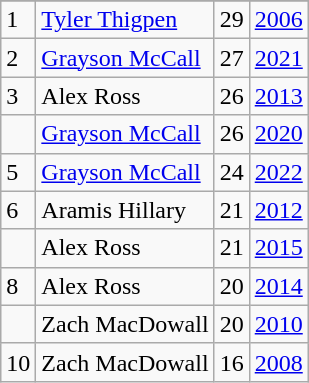<table class="wikitable">
<tr>
</tr>
<tr>
<td>1</td>
<td><a href='#'>Tyler Thigpen</a></td>
<td>29</td>
<td><a href='#'>2006</a></td>
</tr>
<tr>
<td>2</td>
<td><a href='#'>Grayson McCall</a></td>
<td>27</td>
<td><a href='#'>2021</a></td>
</tr>
<tr>
<td>3</td>
<td>Alex Ross</td>
<td>26</td>
<td><a href='#'>2013</a></td>
</tr>
<tr>
<td></td>
<td><a href='#'>Grayson McCall</a></td>
<td>26</td>
<td><a href='#'>2020</a></td>
</tr>
<tr>
<td>5</td>
<td><a href='#'>Grayson McCall</a></td>
<td>24</td>
<td><a href='#'>2022</a></td>
</tr>
<tr>
<td>6</td>
<td>Aramis Hillary</td>
<td>21</td>
<td><a href='#'>2012</a></td>
</tr>
<tr>
<td></td>
<td>Alex Ross</td>
<td>21</td>
<td><a href='#'>2015</a></td>
</tr>
<tr>
<td>8</td>
<td>Alex Ross</td>
<td>20</td>
<td><a href='#'>2014</a></td>
</tr>
<tr>
<td></td>
<td>Zach MacDowall</td>
<td>20</td>
<td><a href='#'>2010</a></td>
</tr>
<tr>
<td>10</td>
<td>Zach MacDowall</td>
<td>16</td>
<td><a href='#'>2008</a></td>
</tr>
</table>
